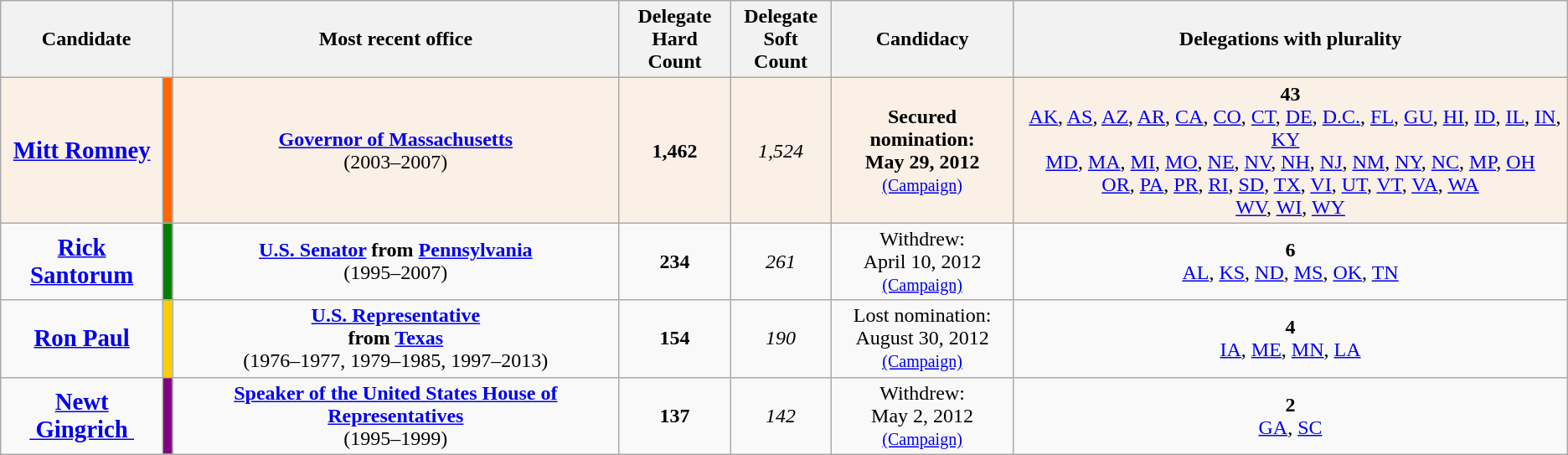<table class="wikitable" style="text-align:center">
<tr>
<th colspan=2>Candidate</th>
<th>Most recent office</th>
<th>Delegate<br>Hard Count </th>
<th>Delegate<br>Soft Count </th>
<th>Candidacy</th>
<th>Delegations with plurality</th>
</tr>
<tr style="background:#FAF0E6;">
<td><big><strong><a href='#'>Mitt Romney</a></strong></big></td>
<td style="background:#ff6600;"></td>
<td><strong><a href='#'>Governor of Massachusetts</a></strong><br>(2003–2007)</td>
<td><strong>1,462</strong> </td>
<td><em>1,524</em></td>
<td><strong>Secured nomination:<br> May 29, 2012</strong><br><a href='#'><small>(Campaign)</small></a></td>
<td><strong>43</strong><br>  <a href='#'>AK</a>, <a href='#'>AS</a>, <a href='#'>AZ</a>, <a href='#'>AR</a>, <a href='#'>CA</a>, <a href='#'>CO</a>, <a href='#'>CT</a>, <a href='#'>DE</a>, <a href='#'>D.C.</a>, <a href='#'>FL</a>, <a href='#'>GU</a>, <a href='#'>HI</a>, <a href='#'>ID</a>, <a href='#'>IL</a>, <a href='#'>IN</a>, <a href='#'>KY</a>  <br> <a href='#'>MD</a>, <a href='#'>MA</a>, <a href='#'>MI</a>, <a href='#'>MO</a>, <a href='#'>NE</a>, <a href='#'>NV</a>, <a href='#'>NH</a>, <a href='#'>NJ</a>, <a href='#'>NM</a>, <a href='#'>NY</a>, <a href='#'>NC</a>, <a href='#'>MP</a>, <a href='#'>OH</a><br> <a href='#'>OR</a>, <a href='#'>PA</a>, <a href='#'>PR</a>, <a href='#'>RI</a>, <a href='#'>SD</a>, <a href='#'>TX</a>, <a href='#'>VI</a>, <a href='#'>UT</a>, <a href='#'>VT</a>, <a href='#'>VA</a>, <a href='#'>WA</a><br> <a href='#'>WV</a>, <a href='#'>WI</a>, <a href='#'>WY</a></td>
</tr>
<tr>
<td> <big><strong><a href='#'>Rick Santorum</a></strong></big></td>
<td style="background:#008000;"></td>
<td><strong>  <a href='#'>U.S. Senator</a> from <a href='#'>Pennsylvania</a>  </strong><br>(1995–2007)</td>
<td><strong>234</strong> </td>
<td><em>261</em></td>
<td>Withdrew:<br>April 10, 2012<br><a href='#'><small>(Campaign)</small></a></td>
<td><strong>6</strong> <br><a href='#'>AL</a>, <a href='#'>KS</a>, <a href='#'>ND</a>, <a href='#'>MS</a>, <a href='#'>OK</a>, <a href='#'>TN</a></td>
</tr>
<tr>
<td> <big><strong><a href='#'>Ron Paul</a></strong></big></td>
<td style="background:#ffcc00;"></td>
<td><strong><a href='#'>U.S. Representative</a><br> from <a href='#'>Texas</a></strong><br>(1976–1977, 1979–1985, 1997–2013)</td>
<td><strong>154</strong> </td>
<td><em>190</em></td>
<td>Lost nomination:<br> August 30, 2012<br><a href='#'><small>(Campaign)</small></a></td>
<td><strong>4</strong><br><a href='#'>IA</a>, <a href='#'>ME</a>, <a href='#'>MN</a>, <a href='#'>LA</a></td>
</tr>
<tr>
<td> <big><strong><a href='#'>Newt<br> Gingrich </a></strong></big></td>
<td style="background:#800080;"></td>
<td><strong><a href='#'>Speaker of the United States House of Representatives</a></strong><br>(1995–1999)</td>
<td><strong>137</strong> </td>
<td><em>142</em></td>
<td>Withdrew:<br> May 2, 2012<br><a href='#'><small>(Campaign)</small></a></td>
<td><strong>2</strong><br><a href='#'>GA</a>, <a href='#'>SC</a></td>
</tr>
</table>
